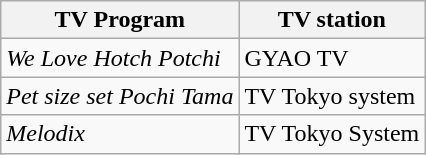<table class="wikitable">
<tr>
<th>TV Program</th>
<th>TV station</th>
</tr>
<tr>
<td><em>We Love Hotch Potchi</em></td>
<td>GYAO TV</td>
</tr>
<tr>
<td><em>Pet size set Pochi Tama</em></td>
<td>TV Tokyo system</td>
</tr>
<tr>
<td><em>Melodix</em></td>
<td>TV Tokyo System</td>
</tr>
</table>
